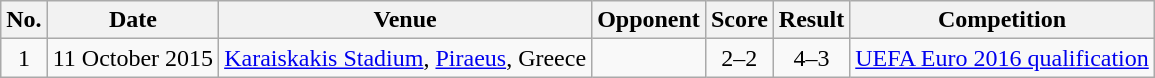<table class="wikitable sortable">
<tr>
<th scope="col">No.</th>
<th scope="col">Date</th>
<th scope="col">Venue</th>
<th scope="col">Opponent</th>
<th scope="col">Score</th>
<th scope="col">Result</th>
<th scope="col">Competition</th>
</tr>
<tr>
<td align="center">1</td>
<td>11 October 2015</td>
<td><a href='#'>Karaiskakis Stadium</a>, <a href='#'>Piraeus</a>, Greece</td>
<td></td>
<td align="center">2–2</td>
<td align="center">4–3</td>
<td><a href='#'>UEFA Euro 2016 qualification</a></td>
</tr>
</table>
